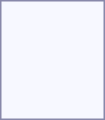<table style="border:1px solid #8888aa; background-color:#f7f8ff; padding:5px; font-size:95%; margin: 0px 12px 12px 0px;">
<tr style="text-align:center;">
<td rowspan=2><strong></strong><br></td>
<td colspan=2 rowspan=2></td>
<td colspan=2></td>
<td colspan=2></td>
<td colspan=2></td>
<td colspan=2 rowspan=2></td>
<td colspan=2></td>
<td colspan=2></td>
<td colspan=2></td>
<td colspan=2></td>
<td colspan=3></td>
<td colspan=3></td>
<td colspan=12></td>
</tr>
<tr style="text-align:center;">
<td colspan=2></td>
<td colspan=2></td>
<td colspan=2></td>
<td colspan=2></td>
<td colspan=2></td>
<td colspan=2></td>
<td colspan=2></td>
<td colspan=3></td>
<td colspan=3></td>
</tr>
<tr style="text-align:center;">
<td rowspan=2><strong></strong><br></td>
<td colspan=2 rowspan=2></td>
<td colspan=2></td>
<td colspan=2></td>
<td colspan=2></td>
<td colspan=2 rowspan=2></td>
<td colspan=2></td>
<td colspan=2></td>
<td colspan=2></td>
<td colspan=2></td>
<td colspan=2></td>
<td colspan=2></td>
<td colspan=2></td>
<td colspan=12></td>
</tr>
<tr style="text-align:center;">
<td colspan=2></td>
<td colspan=2></td>
<td colspan=2></td>
<td colspan=2></td>
<td colspan=2></td>
<td colspan=2></td>
<td colspan=2></td>
<td colspan=2></td>
<td colspan=2></td>
<td colspan=2></td>
</tr>
<tr style="text-align:center;">
<td rowspan=2><strong></strong><br></td>
<td colspan=2 rowspan=2></td>
<td colspan=2></td>
<td colspan=2></td>
<td colspan=2></td>
<td colspan=2 rowspan=2></td>
<td colspan=2></td>
<td colspan=2></td>
<td colspan=2></td>
<td colspan=2></td>
<td colspan=3></td>
<td colspan=3></td>
<td colspan=12></td>
</tr>
<tr style="text-align:center;">
<td colspan=2></td>
<td colspan=2></td>
<td colspan=2></td>
<td colspan=2></td>
<td colspan=2></td>
<td colspan=2></td>
<td colspan=2></td>
<td colspan=3></td>
<td colspan=3></td>
</tr>
</table>
